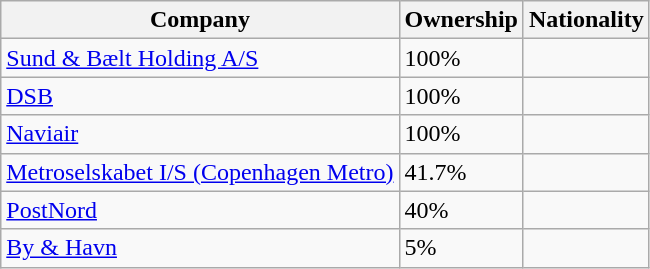<table class="wikitable">
<tr>
<th>Company</th>
<th>Ownership</th>
<th>Nationality</th>
</tr>
<tr>
<td><a href='#'>Sund & Bælt Holding A/S</a></td>
<td>100%</td>
<td></td>
</tr>
<tr>
<td><a href='#'>DSB</a></td>
<td>100%</td>
<td></td>
</tr>
<tr>
<td><a href='#'>Naviair</a></td>
<td>100%</td>
<td></td>
</tr>
<tr>
<td><a href='#'>Metroselskabet I/S (Copenhagen Metro)</a></td>
<td>41.7%</td>
<td></td>
</tr>
<tr>
<td><a href='#'>PostNord</a></td>
<td>40%</td>
<td></td>
</tr>
<tr>
<td><a href='#'>By & Havn</a></td>
<td>5%</td>
<td></td>
</tr>
</table>
